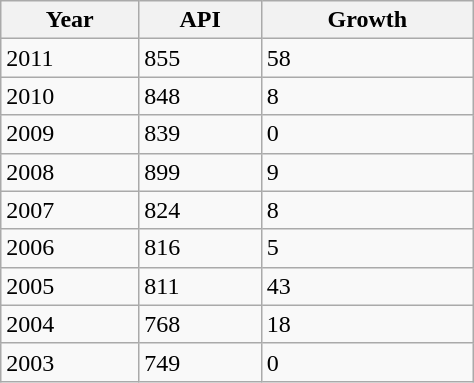<table class="wikitable" style="width:25%;">
<tr>
<th>Year</th>
<th>API</th>
<th>Growth</th>
</tr>
<tr>
<td>2011</td>
<td>855</td>
<td>58</td>
</tr>
<tr>
<td>2010</td>
<td>848</td>
<td>8</td>
</tr>
<tr>
<td>2009</td>
<td>839</td>
<td>0</td>
</tr>
<tr>
<td>2008</td>
<td>899</td>
<td>9</td>
</tr>
<tr>
<td>2007</td>
<td>824</td>
<td>8</td>
</tr>
<tr>
<td>2006</td>
<td>816</td>
<td>5</td>
</tr>
<tr>
<td>2005</td>
<td>811</td>
<td>43</td>
</tr>
<tr>
<td>2004</td>
<td>768</td>
<td>18</td>
</tr>
<tr>
<td>2003</td>
<td>749</td>
<td>0</td>
</tr>
</table>
